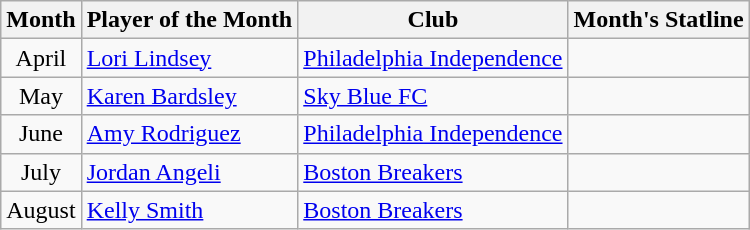<table class=wikitable>
<tr>
<th>Month</th>
<th>Player of the Month</th>
<th>Club</th>
<th>Month's Statline</th>
</tr>
<tr>
<td align=center>April</td>
<td> <a href='#'>Lori Lindsey</a></td>
<td><a href='#'>Philadelphia Independence</a></td>
<td></td>
</tr>
<tr>
<td align=center>May</td>
<td> <a href='#'>Karen Bardsley</a></td>
<td><a href='#'>Sky Blue FC</a></td>
<td></td>
</tr>
<tr>
<td align=center>June</td>
<td> <a href='#'>Amy Rodriguez</a></td>
<td><a href='#'>Philadelphia Independence</a></td>
<td></td>
</tr>
<tr>
<td align=center>July</td>
<td> <a href='#'>Jordan Angeli</a></td>
<td><a href='#'>Boston Breakers</a></td>
<td></td>
</tr>
<tr>
<td align=center>August</td>
<td> <a href='#'>Kelly Smith</a></td>
<td><a href='#'>Boston Breakers</a></td>
<td></td>
</tr>
</table>
